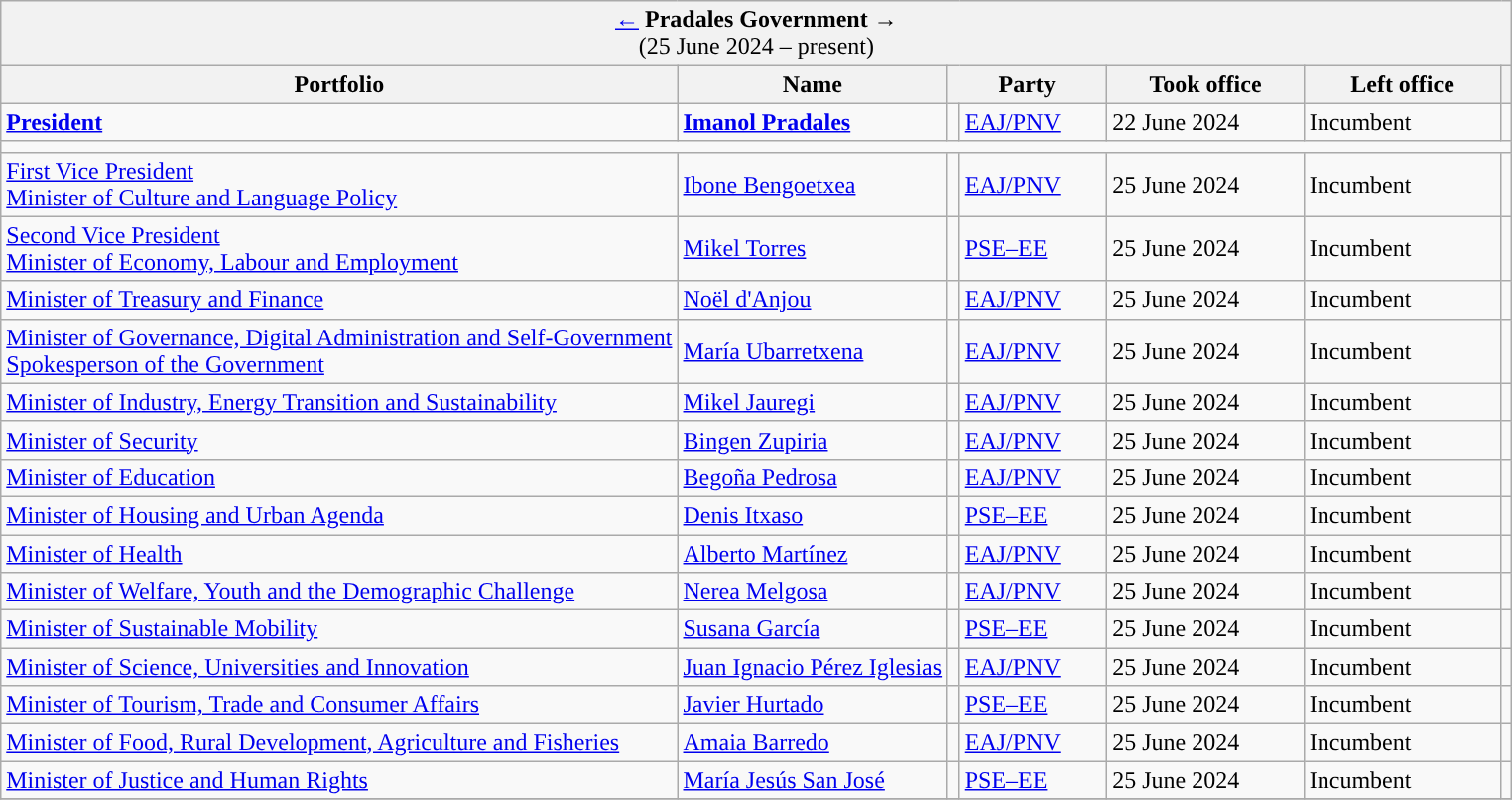<table class="wikitable">
<tr>
<td colspan="7" align="center" bgcolor="#F2F2F2"><a href='#'>←</a> <strong>Pradales Government</strong> →<br>(25 June 2024 – present)</td>
</tr>
<tr>
<th>Portfolio</th>
<th>Name</th>
<th colspan="2" width="100px">Party</th>
<th width="125px">Took office</th>
<th width="125px">Left office</th>
<th></th>
</tr>
<tr>
<td><strong><a href='#'>President</a></strong></td>
<td><strong><a href='#'>Imanol Pradales</a></strong></td>
<td width="1" style="color:inherit;background:"></td>
<td><a href='#'>EAJ/PNV</a></td>
<td>22 June 2024</td>
<td>Incumbent</td>
<td align="center"></td>
</tr>
<tr>
<td colspan="7"></td>
</tr>
<tr>
<td><a href='#'>First Vice President</a><br><a href='#'>Minister of Culture and Language Policy</a></td>
<td><a href='#'>Ibone Bengoetxea</a></td>
<td style="color:inherit;background:"></td>
<td><a href='#'>EAJ/PNV</a></td>
<td>25 June 2024</td>
<td>Incumbent</td>
<td align="center"></td>
</tr>
<tr>
<td><a href='#'>Second Vice President</a><br><a href='#'>Minister of Economy, Labour and Employment</a></td>
<td><a href='#'>Mikel Torres</a></td>
<td style="color:inherit;background:"></td>
<td><a href='#'>PSE–EE</a></td>
<td>25 June 2024</td>
<td>Incumbent</td>
<td align="center"></td>
</tr>
<tr>
<td><a href='#'>Minister of Treasury and Finance</a></td>
<td><a href='#'>Noël d'Anjou</a></td>
<td style="color:inherit;background:"></td>
<td><a href='#'>EAJ/PNV</a></td>
<td>25 June 2024</td>
<td>Incumbent</td>
<td align="center"></td>
</tr>
<tr>
<td><a href='#'>Minister of Governance, Digital Administration and Self-Government</a><br><a href='#'>Spokesperson of the Government</a></td>
<td><a href='#'>María Ubarretxena</a></td>
<td style="color:inherit;background:"></td>
<td><a href='#'>EAJ/PNV</a></td>
<td>25 June 2024</td>
<td>Incumbent</td>
<td align="center"></td>
</tr>
<tr>
<td><a href='#'>Minister of Industry, Energy Transition and Sustainability</a></td>
<td><a href='#'>Mikel Jauregi</a></td>
<td style="color:inherit;background:"></td>
<td><a href='#'>EAJ/PNV</a></td>
<td>25 June 2024</td>
<td>Incumbent</td>
<td align="center"></td>
</tr>
<tr>
<td><a href='#'>Minister of Security</a></td>
<td><a href='#'>Bingen Zupiria</a></td>
<td style="color:inherit;background:"></td>
<td><a href='#'>EAJ/PNV</a></td>
<td>25 June 2024</td>
<td>Incumbent</td>
<td align="center"></td>
</tr>
<tr>
<td><a href='#'>Minister of Education</a></td>
<td><a href='#'>Begoña Pedrosa</a></td>
<td style="color:inherit;background:"></td>
<td><a href='#'>EAJ/PNV</a> </td>
<td>25 June 2024</td>
<td>Incumbent</td>
<td align="center"></td>
</tr>
<tr>
<td><a href='#'>Minister of Housing and Urban Agenda</a></td>
<td><a href='#'>Denis Itxaso</a></td>
<td style="color:inherit;background:"></td>
<td><a href='#'>PSE–EE</a></td>
<td>25 June 2024</td>
<td>Incumbent</td>
<td align="center"></td>
</tr>
<tr>
<td><a href='#'>Minister of Health</a></td>
<td><a href='#'>Alberto Martínez</a></td>
<td style="color:inherit;background:"></td>
<td><a href='#'>EAJ/PNV</a></td>
<td>25 June 2024</td>
<td>Incumbent</td>
<td align="center"></td>
</tr>
<tr>
<td><a href='#'>Minister of Welfare, Youth and the Demographic Challenge</a></td>
<td><a href='#'>Nerea Melgosa</a></td>
<td style="color:inherit;background:"></td>
<td><a href='#'>EAJ/PNV</a></td>
<td>25 June 2024</td>
<td>Incumbent</td>
<td align="center"></td>
</tr>
<tr>
<td><a href='#'>Minister of Sustainable Mobility</a></td>
<td><a href='#'>Susana García</a></td>
<td style="color:inherit;background:"></td>
<td><a href='#'>PSE–EE</a></td>
<td>25 June 2024</td>
<td>Incumbent</td>
<td align="center"></td>
</tr>
<tr>
<td><a href='#'>Minister of Science, Universities and Innovation</a></td>
<td><a href='#'>Juan Ignacio Pérez Iglesias</a></td>
<td style="color:inherit;background:"></td>
<td><a href='#'>EAJ/PNV</a> </td>
<td>25 June 2024</td>
<td>Incumbent</td>
<td align="center"></td>
</tr>
<tr>
<td><a href='#'>Minister of Tourism, Trade and Consumer Affairs</a></td>
<td><a href='#'>Javier Hurtado</a></td>
<td style="color:inherit;background:"></td>
<td><a href='#'>PSE–EE</a></td>
<td>25 June 2024</td>
<td>Incumbent</td>
<td align="center"></td>
</tr>
<tr>
<td><a href='#'>Minister of Food, Rural Development, Agriculture and Fisheries</a></td>
<td><a href='#'>Amaia Barredo</a></td>
<td style="color:inherit;background:"></td>
<td><a href='#'>EAJ/PNV</a></td>
<td>25 June 2024</td>
<td>Incumbent</td>
<td align="center"></td>
</tr>
<tr>
<td><a href='#'>Minister of Justice and Human Rights</a></td>
<td><a href='#'>María Jesús San José</a></td>
<td style="color:inherit;background:"></td>
<td><a href='#'>PSE–EE</a></td>
<td>25 June 2024</td>
<td>Incumbent</td>
<td align="center"></td>
</tr>
<tr>
</tr>
</table>
